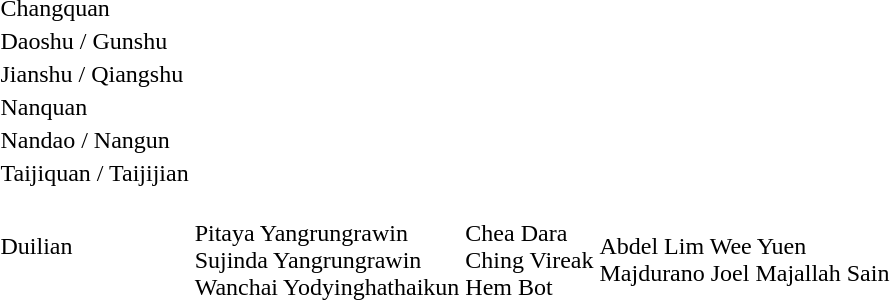<table>
<tr>
<td>Changquan<br></td>
<td></td>
<td></td>
<td></td>
</tr>
<tr>
<td>Daoshu / Gunshu<br></td>
<td></td>
<td></td>
<td></td>
</tr>
<tr>
<td>Jianshu / Qiangshu<br></td>
<td></td>
<td></td>
<td></td>
</tr>
<tr>
<td>Nanquan<br></td>
<td></td>
<td></td>
<td></td>
</tr>
<tr>
<td>Nandao / Nangun<br></td>
<td></td>
<td></td>
<td></td>
</tr>
<tr>
<td>Taijiquan / Taijijian<br></td>
<td></td>
<td></td>
<td></td>
</tr>
<tr>
<td>Duilian<br></td>
<td><br>Pitaya Yangrungrawin<br>Sujinda Yangrungrawin<br>Wanchai Yodyinghathaikun</td>
<td><br>Chea Dara<br>Ching Vireak<br>Hem Bot</td>
<td><br>Abdel Lim Wee Yuen<br>Majdurano Joel Majallah Sain</td>
</tr>
</table>
